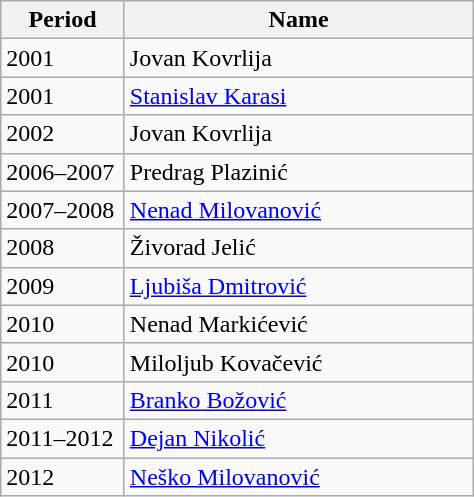<table class="wikitable">
<tr>
<th width="75">Period</th>
<th width="225">Name</th>
</tr>
<tr>
<td>2001</td>
<td> Jovan Kovrlija</td>
</tr>
<tr>
<td>2001</td>
<td> <a href='#'>Stanislav Karasi</a></td>
</tr>
<tr>
<td>2002</td>
<td> Jovan Kovrlija</td>
</tr>
<tr>
<td>2006–2007</td>
<td> Predrag Plazinić</td>
</tr>
<tr>
<td>2007–2008</td>
<td> <a href='#'>Nenad Milovanović</a></td>
</tr>
<tr>
<td>2008</td>
<td> Živorad Jelić</td>
</tr>
<tr>
<td>2009</td>
<td> <a href='#'>Ljubiša Dmitrović</a></td>
</tr>
<tr>
<td>2010</td>
<td> Nenad Markićević</td>
</tr>
<tr>
<td>2010</td>
<td> Miloljub Kovačević</td>
</tr>
<tr>
<td>2011</td>
<td> <a href='#'>Branko Božović</a></td>
</tr>
<tr>
<td>2011–2012</td>
<td> <a href='#'>Dejan Nikolić</a></td>
</tr>
<tr>
<td>2012</td>
<td> <a href='#'>Neško Milovanović</a></td>
</tr>
</table>
